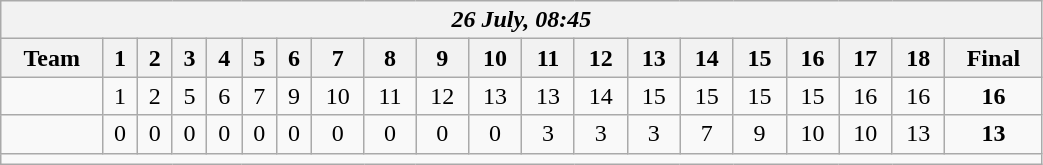<table class=wikitable style="text-align:center; width: 55%">
<tr>
<th colspan=20><em>26 July, 08:45</em></th>
</tr>
<tr>
<th>Team</th>
<th>1</th>
<th>2</th>
<th>3</th>
<th>4</th>
<th>5</th>
<th>6</th>
<th>7</th>
<th>8</th>
<th>9</th>
<th>10</th>
<th>11</th>
<th>12</th>
<th>13</th>
<th>14</th>
<th>15</th>
<th>16</th>
<th>17</th>
<th>18</th>
<th>Final</th>
</tr>
<tr>
<td align=left><strong></strong></td>
<td>1</td>
<td>2</td>
<td>5</td>
<td>6</td>
<td>7</td>
<td>9</td>
<td>10</td>
<td>11</td>
<td>12</td>
<td>13</td>
<td>13</td>
<td>14</td>
<td>15</td>
<td>15</td>
<td>15</td>
<td>15</td>
<td>16</td>
<td>16</td>
<td><strong>16</strong></td>
</tr>
<tr>
<td align=left></td>
<td>0</td>
<td>0</td>
<td>0</td>
<td>0</td>
<td>0</td>
<td>0</td>
<td>0</td>
<td>0</td>
<td>0</td>
<td>0</td>
<td>3</td>
<td>3</td>
<td>3</td>
<td>7</td>
<td>9</td>
<td>10</td>
<td>10</td>
<td>13</td>
<td><strong>13</strong></td>
</tr>
<tr>
<td colspan=20></td>
</tr>
</table>
